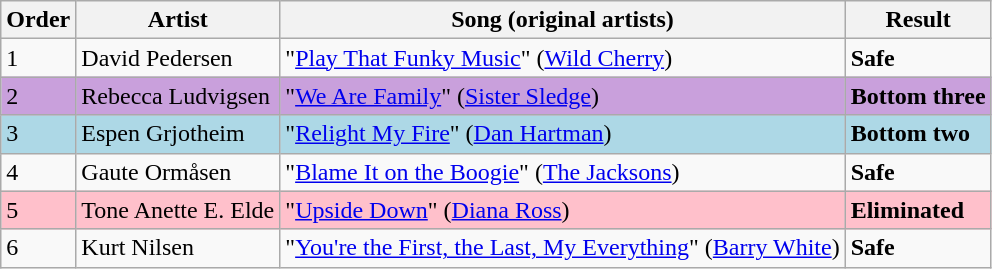<table class=wikitable>
<tr>
<th>Order</th>
<th>Artist</th>
<th>Song (original artists)</th>
<th>Result</th>
</tr>
<tr>
<td>1</td>
<td>David Pedersen</td>
<td>"<a href='#'>Play That Funky Music</a>" (<a href='#'>Wild Cherry</a>)</td>
<td><strong>Safe</strong></td>
</tr>
<tr style="background:#C9A0DC">
<td>2</td>
<td>Rebecca Ludvigsen</td>
<td>"<a href='#'>We Are Family</a>" (<a href='#'>Sister Sledge</a>)</td>
<td><strong>Bottom three</strong></td>
</tr>
<tr style="background:lightblue;">
<td>3</td>
<td>Espen Grjotheim</td>
<td>"<a href='#'>Relight My Fire</a>" (<a href='#'>Dan Hartman</a>)</td>
<td><strong>Bottom two</strong></td>
</tr>
<tr>
<td>4</td>
<td>Gaute Ormåsen</td>
<td>"<a href='#'>Blame It on the Boogie</a>" (<a href='#'>The Jacksons</a>)</td>
<td><strong>Safe</strong></td>
</tr>
<tr style="background:pink;">
<td>5</td>
<td>Tone Anette E. Elde</td>
<td>"<a href='#'>Upside Down</a>" (<a href='#'>Diana Ross</a>)</td>
<td><strong>Eliminated</strong></td>
</tr>
<tr>
<td>6</td>
<td>Kurt Nilsen</td>
<td>"<a href='#'>You're the First, the Last, My Everything</a>" (<a href='#'>Barry White</a>)</td>
<td><strong>Safe</strong></td>
</tr>
</table>
